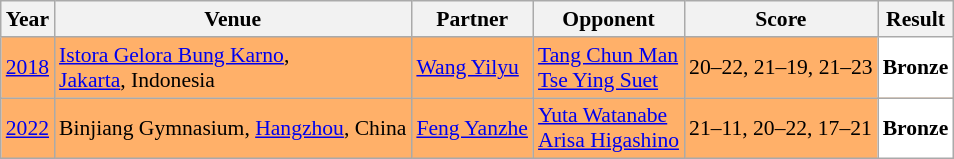<table class="sortable wikitable" style="font-size: 90%;">
<tr>
<th>Year</th>
<th>Venue</th>
<th>Partner</th>
<th>Opponent</th>
<th>Score</th>
<th>Result</th>
</tr>
<tr style="background:#FFB069">
<td align="center"><a href='#'>2018</a></td>
<td align="left"><a href='#'>Istora Gelora Bung Karno</a>,<br><a href='#'>Jakarta</a>, Indonesia</td>
<td align="left"> <a href='#'>Wang Yilyu</a></td>
<td align="left"> <a href='#'>Tang Chun Man</a> <br>  <a href='#'>Tse Ying Suet</a></td>
<td align="left">20–22, 21–19, 21–23</td>
<td style="text-align:left; background:white"> <strong>Bronze</strong></td>
</tr>
<tr style="background:#FFB069">
<td align="center"><a href='#'>2022</a></td>
<td align="left">Binjiang Gymnasium, <a href='#'>Hangzhou</a>, China</td>
<td align="left"> <a href='#'>Feng Yanzhe</a></td>
<td align="left"> <a href='#'>Yuta Watanabe</a><br>  <a href='#'>Arisa Higashino</a></td>
<td align="left">21–11, 20–22, 17–21</td>
<td style="text-align:left; background:white"> <strong>Bronze</strong></td>
</tr>
</table>
